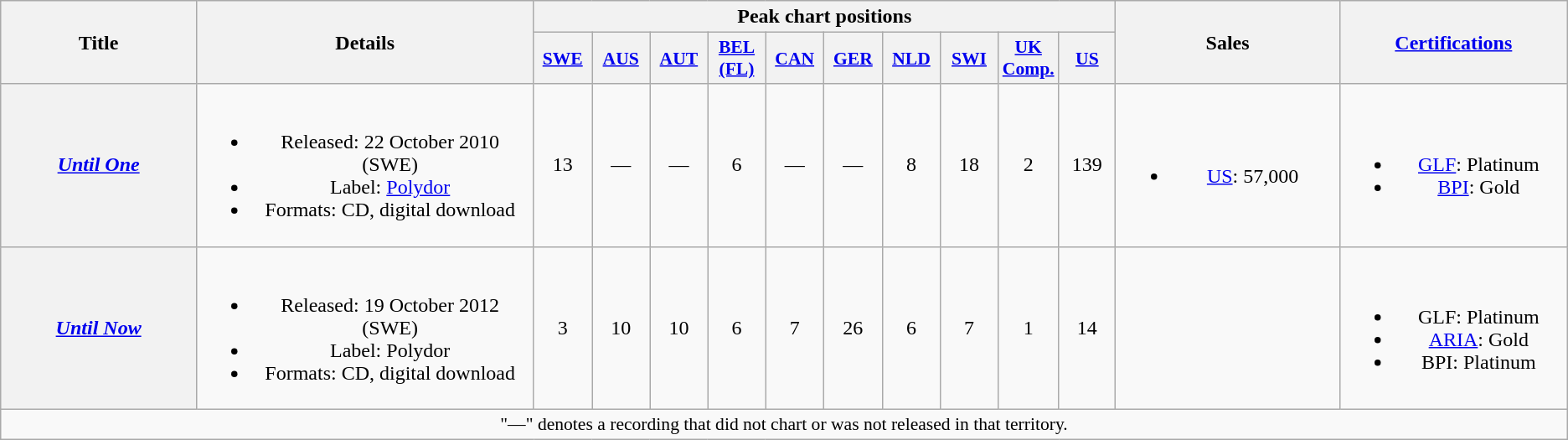<table class="wikitable plainrowheaders" style="text-align:center;" border="1">
<tr>
<th scope="col" rowspan="2" style="width:11em;">Title</th>
<th scope="col" rowspan="2" style="width:18em;">Details</th>
<th scope="col" colspan="10">Peak chart positions</th>
<th scope="col" rowspan="2" style="width:12em;">Sales</th>
<th scope="col" rowspan="2" style="width:12em;"><a href='#'>Certifications</a></th>
</tr>
<tr>
<th scope="col" style="width:2.9em;font-size:90%;"><a href='#'>SWE</a><br></th>
<th scope="col" style="width:2.9em;font-size:90%;"><a href='#'>AUS</a><br></th>
<th scope="col" style="width:2.9em;font-size:90%;"><a href='#'>AUT</a><br></th>
<th scope="col" style="width:2.9em;font-size:90%;"><a href='#'>BEL (FL)</a><br></th>
<th scope="col" style="width:2.9em;font-size:90%;"><a href='#'>CAN</a><br></th>
<th scope="col" style="width:2.9em;font-size:90%;"><a href='#'>GER</a><br></th>
<th scope="col" style="width:2.9em;font-size:90%;"><a href='#'>NLD</a><br></th>
<th scope="col" style="width:2.9em;font-size:90%;"><a href='#'>SWI</a><br></th>
<th scope="col" style="width:2.9em;font-size:90%;"><a href='#'>UK<br>Comp.</a><br></th>
<th scope="col" style="width:2.9em;font-size:90%;"><a href='#'>US</a><br></th>
</tr>
<tr>
<th scope="row"><em><a href='#'>Until One</a></em></th>
<td><br><ul><li>Released: 22 October 2010 <span>(SWE)</span></li><li>Label: <a href='#'>Polydor</a></li><li>Formats: CD, digital download</li></ul></td>
<td>13</td>
<td>—</td>
<td>—</td>
<td>6</td>
<td>—</td>
<td>—</td>
<td>8</td>
<td>18</td>
<td>2</td>
<td>139</td>
<td><br><ul><li><a href='#'>US</a>: 57,000</li></ul></td>
<td><br><ul><li><a href='#'>GLF</a>: Platinum</li><li><a href='#'>BPI</a>: Gold</li></ul></td>
</tr>
<tr>
<th scope="row"><em><a href='#'>Until Now</a></em></th>
<td><br><ul><li>Released: 19 October 2012 <span>(SWE)</span></li><li>Label: Polydor</li><li>Formats: CD, digital download</li></ul></td>
<td>3</td>
<td>10</td>
<td>10</td>
<td>6</td>
<td>7</td>
<td>26</td>
<td>6</td>
<td>7</td>
<td>1</td>
<td>14</td>
<td></td>
<td><br><ul><li>GLF: Platinum</li><li><a href='#'>ARIA</a>: Gold</li><li>BPI: Platinum</li></ul></td>
</tr>
<tr>
<td colspan="14" style="font-size:90%">"—" denotes a recording that did not chart or was not released in that territory.</td>
</tr>
</table>
